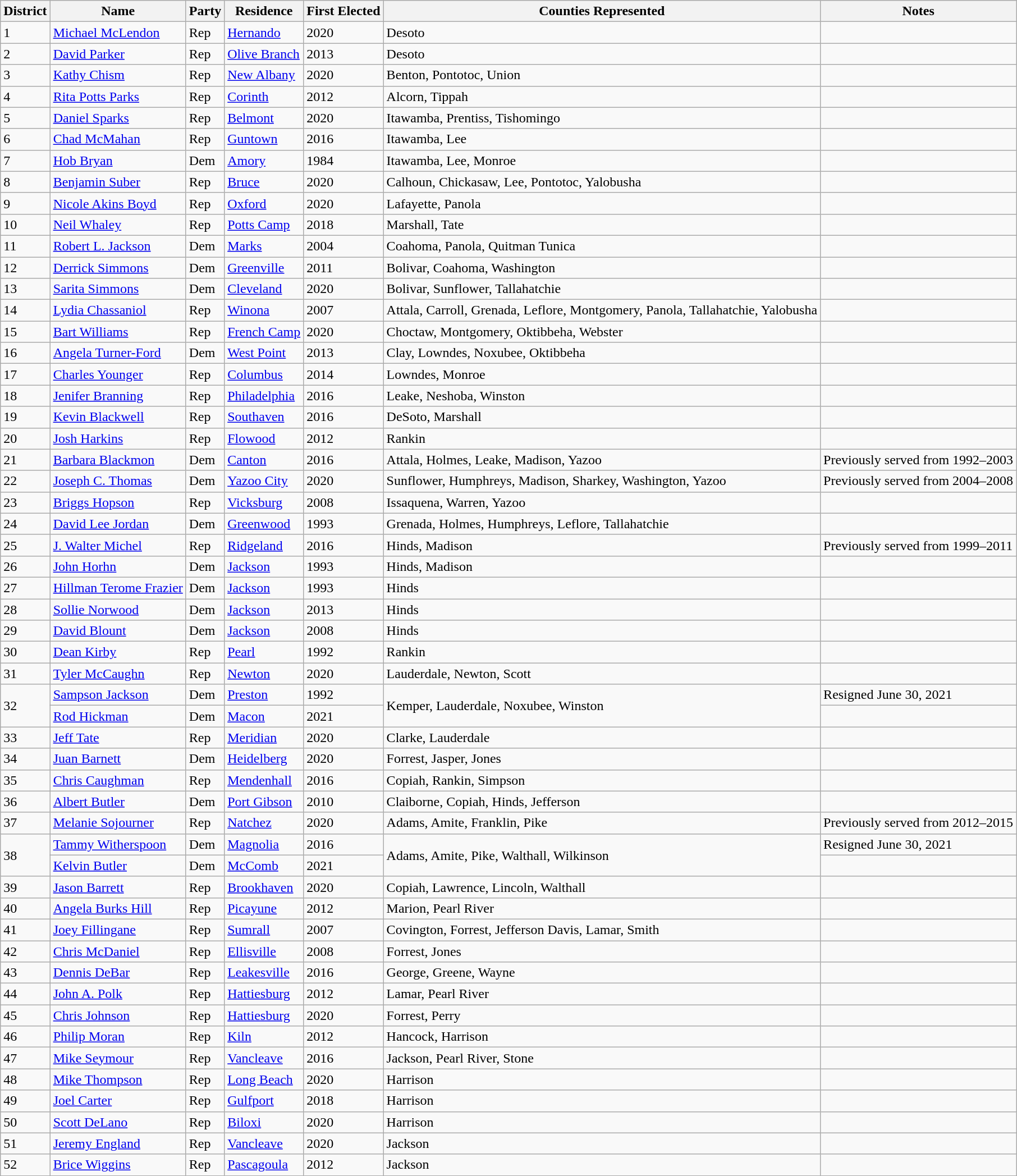<table class="wikitable sortable">
<tr>
<th>District</th>
<th>Name</th>
<th>Party</th>
<th>Residence</th>
<th>First Elected</th>
<th>Counties Represented</th>
<th>Notes</th>
</tr>
<tr>
<td>1</td>
<td><a href='#'>Michael McLendon</a></td>
<td>Rep</td>
<td><a href='#'>Hernando</a></td>
<td>2020</td>
<td>Desoto</td>
<td></td>
</tr>
<tr>
<td>2</td>
<td><a href='#'>David Parker</a></td>
<td>Rep</td>
<td><a href='#'>Olive Branch</a></td>
<td>2013</td>
<td>Desoto</td>
<td></td>
</tr>
<tr>
<td>3</td>
<td><a href='#'>Kathy Chism</a></td>
<td>Rep</td>
<td><a href='#'>New Albany</a></td>
<td>2020</td>
<td>Benton, Pontotoc, Union</td>
<td></td>
</tr>
<tr>
<td>4</td>
<td><a href='#'>Rita Potts Parks</a></td>
<td>Rep</td>
<td><a href='#'>Corinth</a></td>
<td>2012</td>
<td>Alcorn, Tippah</td>
<td></td>
</tr>
<tr>
<td>5</td>
<td><a href='#'>Daniel Sparks</a></td>
<td>Rep</td>
<td><a href='#'>Belmont</a></td>
<td>2020</td>
<td>Itawamba, Prentiss, Tishomingo</td>
<td></td>
</tr>
<tr>
<td>6</td>
<td><a href='#'>Chad McMahan</a></td>
<td>Rep</td>
<td><a href='#'>Guntown</a></td>
<td>2016</td>
<td>Itawamba, Lee</td>
<td></td>
</tr>
<tr>
<td>7</td>
<td><a href='#'>Hob Bryan</a></td>
<td>Dem</td>
<td><a href='#'>Amory</a></td>
<td>1984</td>
<td>Itawamba, Lee, Monroe</td>
<td></td>
</tr>
<tr>
<td>8</td>
<td><a href='#'>Benjamin Suber</a></td>
<td>Rep</td>
<td><a href='#'>Bruce</a></td>
<td>2020</td>
<td>Calhoun, Chickasaw, Lee, Pontotoc, Yalobusha</td>
<td></td>
</tr>
<tr>
<td>9</td>
<td><a href='#'>Nicole Akins Boyd</a></td>
<td>Rep</td>
<td><a href='#'>Oxford</a></td>
<td>2020</td>
<td>Lafayette, Panola</td>
<td></td>
</tr>
<tr>
<td>10</td>
<td><a href='#'>Neil Whaley</a></td>
<td>Rep</td>
<td><a href='#'>Potts Camp</a></td>
<td>2018</td>
<td>Marshall, Tate</td>
<td></td>
</tr>
<tr>
<td>11</td>
<td><a href='#'>Robert L. Jackson</a></td>
<td>Dem</td>
<td><a href='#'>Marks</a></td>
<td>2004</td>
<td>Coahoma, Panola, Quitman Tunica</td>
<td></td>
</tr>
<tr>
<td>12</td>
<td><a href='#'>Derrick Simmons</a></td>
<td>Dem</td>
<td><a href='#'>Greenville</a></td>
<td>2011</td>
<td>Bolivar, Coahoma, Washington</td>
<td></td>
</tr>
<tr>
<td>13</td>
<td><a href='#'>Sarita Simmons</a></td>
<td>Dem</td>
<td><a href='#'>Cleveland</a></td>
<td>2020</td>
<td>Bolivar, Sunflower, Tallahatchie</td>
<td></td>
</tr>
<tr>
<td>14</td>
<td><a href='#'>Lydia Chassaniol</a></td>
<td>Rep</td>
<td><a href='#'>Winona</a></td>
<td>2007</td>
<td>Attala, Carroll, Grenada, Leflore, Montgomery, Panola, Tallahatchie, Yalobusha</td>
<td></td>
</tr>
<tr>
<td>15</td>
<td><a href='#'>Bart Williams</a></td>
<td>Rep</td>
<td><a href='#'>French Camp</a></td>
<td>2020</td>
<td>Choctaw, Montgomery, Oktibbeha, Webster</td>
<td></td>
</tr>
<tr>
<td>16</td>
<td><a href='#'>Angela Turner-Ford</a></td>
<td>Dem</td>
<td><a href='#'>West Point</a></td>
<td>2013</td>
<td>Clay, Lowndes, Noxubee, Oktibbeha</td>
<td></td>
</tr>
<tr>
<td>17</td>
<td><a href='#'>Charles Younger</a></td>
<td>Rep</td>
<td><a href='#'>Columbus</a></td>
<td>2014</td>
<td>Lowndes, Monroe</td>
<td></td>
</tr>
<tr>
<td>18</td>
<td><a href='#'>Jenifer Branning</a></td>
<td>Rep</td>
<td><a href='#'>Philadelphia</a></td>
<td>2016</td>
<td>Leake, Neshoba, Winston</td>
<td></td>
</tr>
<tr>
<td>19</td>
<td><a href='#'>Kevin Blackwell</a></td>
<td>Rep</td>
<td><a href='#'>Southaven</a></td>
<td>2016</td>
<td>DeSoto, Marshall</td>
<td></td>
</tr>
<tr>
<td>20</td>
<td><a href='#'>Josh Harkins</a></td>
<td>Rep</td>
<td><a href='#'>Flowood</a></td>
<td>2012</td>
<td>Rankin</td>
<td></td>
</tr>
<tr>
<td>21</td>
<td><a href='#'>Barbara Blackmon</a></td>
<td>Dem</td>
<td><a href='#'>Canton</a></td>
<td>2016</td>
<td>Attala, Holmes, Leake, Madison, Yazoo</td>
<td>Previously served from 1992–2003</td>
</tr>
<tr>
<td>22</td>
<td><a href='#'>Joseph C. Thomas</a></td>
<td>Dem</td>
<td><a href='#'>Yazoo City</a></td>
<td>2020</td>
<td>Sunflower, Humphreys, Madison, Sharkey, Washington, Yazoo</td>
<td>Previously served from 2004–2008</td>
</tr>
<tr>
<td>23</td>
<td><a href='#'>Briggs Hopson</a></td>
<td>Rep</td>
<td><a href='#'>Vicksburg</a></td>
<td>2008</td>
<td>Issaquena, Warren, Yazoo</td>
<td></td>
</tr>
<tr>
<td>24</td>
<td><a href='#'>David Lee Jordan</a></td>
<td>Dem</td>
<td><a href='#'>Greenwood</a></td>
<td>1993</td>
<td>Grenada, Holmes, Humphreys, Leflore, Tallahatchie</td>
<td></td>
</tr>
<tr>
<td>25</td>
<td><a href='#'>J. Walter Michel</a></td>
<td>Rep</td>
<td><a href='#'>Ridgeland</a></td>
<td>2016</td>
<td>Hinds, Madison</td>
<td>Previously served from 1999–2011</td>
</tr>
<tr>
<td>26</td>
<td><a href='#'>John Horhn</a></td>
<td>Dem</td>
<td><a href='#'>Jackson</a></td>
<td>1993</td>
<td>Hinds, Madison</td>
<td></td>
</tr>
<tr>
<td>27</td>
<td><a href='#'>Hillman Terome Frazier</a></td>
<td>Dem</td>
<td><a href='#'>Jackson</a></td>
<td>1993</td>
<td>Hinds</td>
<td></td>
</tr>
<tr>
<td>28</td>
<td><a href='#'>Sollie Norwood</a></td>
<td>Dem</td>
<td><a href='#'>Jackson</a></td>
<td>2013</td>
<td>Hinds</td>
<td></td>
</tr>
<tr>
<td>29</td>
<td><a href='#'>David Blount</a></td>
<td>Dem</td>
<td><a href='#'>Jackson</a></td>
<td>2008</td>
<td>Hinds</td>
<td></td>
</tr>
<tr>
<td>30</td>
<td><a href='#'>Dean Kirby</a></td>
<td>Rep</td>
<td><a href='#'>Pearl</a></td>
<td>1992</td>
<td>Rankin</td>
<td></td>
</tr>
<tr>
<td>31</td>
<td><a href='#'>Tyler McCaughn</a></td>
<td>Rep</td>
<td><a href='#'>Newton</a></td>
<td>2020</td>
<td>Lauderdale, Newton, Scott</td>
<td></td>
</tr>
<tr>
<td rowspan="2">32</td>
<td><a href='#'>Sampson Jackson</a></td>
<td>Dem</td>
<td><a href='#'>Preston</a></td>
<td>1992</td>
<td rowspan="2">Kemper, Lauderdale, Noxubee, Winston</td>
<td>Resigned June 30, 2021</td>
</tr>
<tr>
<td><a href='#'>Rod Hickman</a></td>
<td>Dem</td>
<td><a href='#'>Macon</a></td>
<td>2021</td>
<td></td>
</tr>
<tr>
<td>33</td>
<td><a href='#'>Jeff Tate</a></td>
<td>Rep</td>
<td><a href='#'>Meridian</a></td>
<td>2020</td>
<td>Clarke, Lauderdale</td>
<td></td>
</tr>
<tr>
<td>34</td>
<td><a href='#'>Juan Barnett</a></td>
<td>Dem</td>
<td><a href='#'>Heidelberg</a></td>
<td>2020</td>
<td>Forrest, Jasper, Jones</td>
<td></td>
</tr>
<tr>
<td>35</td>
<td><a href='#'>Chris Caughman</a></td>
<td>Rep</td>
<td><a href='#'>Mendenhall</a></td>
<td>2016</td>
<td>Copiah, Rankin, Simpson</td>
<td></td>
</tr>
<tr>
<td>36</td>
<td><a href='#'>Albert Butler</a></td>
<td>Dem</td>
<td><a href='#'>Port Gibson</a></td>
<td>2010</td>
<td>Claiborne, Copiah, Hinds, Jefferson</td>
<td></td>
</tr>
<tr>
<td>37</td>
<td><a href='#'>Melanie Sojourner</a></td>
<td>Rep</td>
<td><a href='#'>Natchez</a></td>
<td>2020</td>
<td>Adams, Amite, Franklin, Pike</td>
<td>Previously served from 2012–2015</td>
</tr>
<tr>
<td rowspan="2">38</td>
<td><a href='#'>Tammy Witherspoon</a></td>
<td>Dem</td>
<td><a href='#'>Magnolia</a></td>
<td>2016</td>
<td rowspan="2">Adams, Amite, Pike, Walthall, Wilkinson</td>
<td>Resigned June 30, 2021</td>
</tr>
<tr>
<td><a href='#'>Kelvin Butler</a></td>
<td>Dem</td>
<td><a href='#'>McComb</a></td>
<td>2021</td>
<td></td>
</tr>
<tr>
<td>39</td>
<td><a href='#'>Jason Barrett</a></td>
<td>Rep</td>
<td><a href='#'>Brookhaven</a></td>
<td>2020</td>
<td>Copiah, Lawrence, Lincoln, Walthall</td>
<td></td>
</tr>
<tr>
<td>40</td>
<td><a href='#'>Angela Burks Hill</a></td>
<td>Rep</td>
<td><a href='#'>Picayune</a></td>
<td>2012</td>
<td>Marion, Pearl River</td>
<td></td>
</tr>
<tr>
<td>41</td>
<td><a href='#'>Joey Fillingane</a></td>
<td>Rep</td>
<td><a href='#'>Sumrall</a></td>
<td>2007</td>
<td>Covington, Forrest, Jefferson Davis, Lamar, Smith</td>
<td></td>
</tr>
<tr>
<td>42</td>
<td><a href='#'>Chris McDaniel</a></td>
<td>Rep</td>
<td><a href='#'>Ellisville</a></td>
<td>2008</td>
<td>Forrest, Jones</td>
<td></td>
</tr>
<tr>
<td>43</td>
<td><a href='#'>Dennis DeBar</a></td>
<td>Rep</td>
<td><a href='#'>Leakesville</a></td>
<td>2016</td>
<td>George, Greene, Wayne</td>
<td></td>
</tr>
<tr>
<td>44</td>
<td><a href='#'>John A. Polk</a></td>
<td>Rep</td>
<td><a href='#'>Hattiesburg</a></td>
<td>2012</td>
<td>Lamar, Pearl River</td>
<td></td>
</tr>
<tr>
<td>45</td>
<td><a href='#'>Chris Johnson</a></td>
<td>Rep</td>
<td><a href='#'>Hattiesburg</a></td>
<td>2020</td>
<td>Forrest, Perry</td>
<td></td>
</tr>
<tr>
<td>46</td>
<td><a href='#'>Philip Moran</a></td>
<td>Rep</td>
<td><a href='#'>Kiln</a></td>
<td>2012</td>
<td>Hancock, Harrison</td>
<td></td>
</tr>
<tr>
<td>47</td>
<td><a href='#'>Mike Seymour</a></td>
<td>Rep</td>
<td><a href='#'>Vancleave</a></td>
<td>2016</td>
<td>Jackson, Pearl River, Stone</td>
<td></td>
</tr>
<tr>
<td>48</td>
<td><a href='#'>Mike Thompson</a></td>
<td>Rep</td>
<td><a href='#'>Long Beach</a></td>
<td>2020</td>
<td>Harrison</td>
<td></td>
</tr>
<tr>
<td>49</td>
<td><a href='#'>Joel Carter</a></td>
<td>Rep</td>
<td><a href='#'>Gulfport</a></td>
<td>2018</td>
<td>Harrison</td>
<td></td>
</tr>
<tr>
<td>50</td>
<td><a href='#'>Scott DeLano</a></td>
<td>Rep</td>
<td><a href='#'>Biloxi</a></td>
<td>2020</td>
<td>Harrison</td>
<td></td>
</tr>
<tr>
<td>51</td>
<td><a href='#'>Jeremy England</a></td>
<td>Rep</td>
<td><a href='#'>Vancleave</a></td>
<td>2020</td>
<td>Jackson</td>
<td></td>
</tr>
<tr>
<td>52</td>
<td><a href='#'>Brice Wiggins</a></td>
<td>Rep</td>
<td><a href='#'>Pascagoula</a></td>
<td>2012</td>
<td>Jackson</td>
<td></td>
</tr>
</table>
